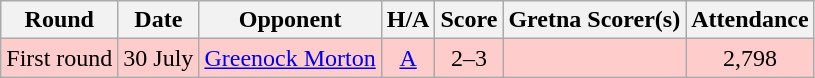<table class="wikitable" style="text-align:center">
<tr>
<th>Round</th>
<th>Date</th>
<th>Opponent</th>
<th>H/A</th>
<th>Score</th>
<th>Gretna Scorer(s)</th>
<th>Attendance</th>
</tr>
<tr bgcolor=#FFCCCC>
<td>First round</td>
<td align=left>30 July</td>
<td align=left><a href='#'>Greenock Morton</a></td>
<td><a href='#'>A</a></td>
<td>2–3</td>
<td align=left></td>
<td>2,798</td>
</tr>
</table>
